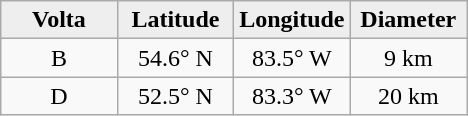<table class="wikitable">
<tr>
<th width="25%" style="background:#eeeeee;">Volta</th>
<th width="25%" style="background:#eeeeee;">Latitude</th>
<th width="25%" style="background:#eeeeee;">Longitude</th>
<th width="25%" style="background:#eeeeee;">Diameter</th>
</tr>
<tr>
<td align="center">B</td>
<td align="center">54.6° N</td>
<td align="center">83.5° W</td>
<td align="center">9 km</td>
</tr>
<tr>
<td align="center">D</td>
<td align="center">52.5° N</td>
<td align="center">83.3° W</td>
<td align="center">20 km</td>
</tr>
</table>
